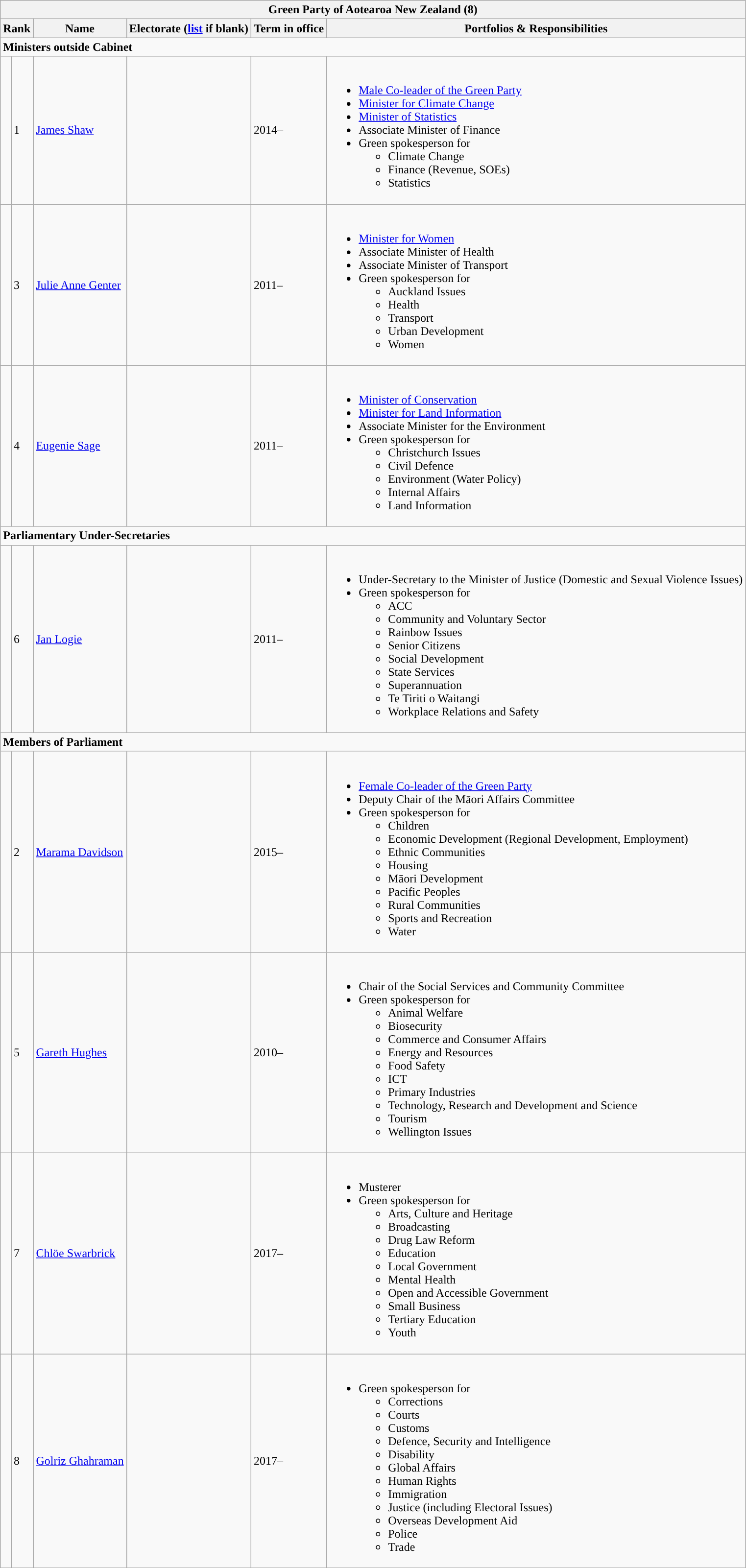<table role="presentation" class="wikitable mw-collapsible mw-collapsed">
<tr>
<th colspan="6" style="width: 700pt; background: ">Green Party of Aotearoa New Zealand (8)</th>
</tr>
<tr>
<th colspan="2">Rank</th>
<th>Name</th>
<th>Electorate (<a href='#'>list</a> if blank)</th>
<th>Term in office</th>
<th>Portfolios & Responsibilities</th>
</tr>
<tr>
<td colspan=6><strong>Ministers outside Cabinet</strong></td>
</tr>
<tr>
<td></td>
<td>1</td>
<td><a href='#'>James Shaw</a></td>
<td></td>
<td>2014–</td>
<td><br><ul><li><a href='#'>Male Co-leader of the Green Party</a></li><li><a href='#'>Minister for Climate Change</a></li><li><a href='#'>Minister of Statistics</a></li><li>Associate Minister of Finance</li><li>Green spokesperson for<ul><li>Climate Change</li><li>Finance (Revenue, SOEs)</li><li>Statistics</li></ul></li></ul></td>
</tr>
<tr>
<td></td>
<td>3</td>
<td><a href='#'>Julie Anne Genter</a></td>
<td></td>
<td>2011–</td>
<td><br><ul><li><a href='#'>Minister for Women</a></li><li>Associate Minister of Health</li><li>Associate Minister of Transport</li><li>Green spokesperson for<ul><li>Auckland Issues</li><li>Health</li><li>Transport</li><li>Urban Development</li><li>Women</li></ul></li></ul></td>
</tr>
<tr>
<td></td>
<td>4</td>
<td><a href='#'>Eugenie Sage</a></td>
<td></td>
<td>2011–</td>
<td><br><ul><li><a href='#'>Minister of Conservation</a></li><li><a href='#'>Minister for Land Information</a></li><li>Associate Minister for the Environment</li><li>Green spokesperson for<ul><li>Christchurch Issues</li><li>Civil Defence</li><li>Environment (Water Policy)</li><li>Internal Affairs</li><li>Land Information</li></ul></li></ul></td>
</tr>
<tr>
<td colspan=6><strong>Parliamentary Under-Secretaries</strong></td>
</tr>
<tr>
<td></td>
<td>6</td>
<td><a href='#'>Jan Logie</a></td>
<td></td>
<td>2011–</td>
<td><br><ul><li>Under-Secretary to the Minister of Justice (Domestic and Sexual Violence Issues)</li><li>Green spokesperson for<ul><li>ACC</li><li>Community and Voluntary Sector</li><li>Rainbow Issues</li><li>Senior Citizens</li><li>Social Development</li><li>State Services</li><li>Superannuation</li><li>Te Tiriti o Waitangi</li><li>Workplace Relations and Safety</li></ul></li></ul></td>
</tr>
<tr>
<td colspan=6><strong>Members of Parliament</strong></td>
</tr>
<tr>
<td></td>
<td>2</td>
<td><a href='#'>Marama Davidson</a></td>
<td></td>
<td>2015–</td>
<td><br><ul><li><a href='#'>Female Co-leader of the Green Party</a></li><li>Deputy Chair of the Māori Affairs Committee</li><li>Green spokesperson for<ul><li>Children</li><li>Economic Development (Regional Development, Employment)</li><li>Ethnic Communities</li><li>Housing</li><li>Māori Development</li><li>Pacific Peoples</li><li>Rural Communities</li><li>Sports and Recreation</li><li>Water</li></ul></li></ul></td>
</tr>
<tr>
<td></td>
<td>5</td>
<td><a href='#'>Gareth Hughes</a></td>
<td></td>
<td>2010–</td>
<td><br><ul><li>Chair of the Social Services and Community Committee</li><li>Green spokesperson for<ul><li>Animal Welfare</li><li>Biosecurity</li><li>Commerce and Consumer Affairs</li><li>Energy and Resources</li><li>Food Safety</li><li>ICT</li><li>Primary Industries</li><li>Technology, Research and Development and Science</li><li>Tourism</li><li>Wellington Issues</li></ul></li></ul></td>
</tr>
<tr>
<td></td>
<td>7</td>
<td><a href='#'>Chlöe Swarbrick</a></td>
<td></td>
<td>2017–</td>
<td><br><ul><li>Musterer</li><li>Green spokesperson for<ul><li>Arts, Culture and Heritage</li><li>Broadcasting</li><li>Drug Law Reform</li><li>Education</li><li>Local Government</li><li>Mental Health</li><li>Open and Accessible Government</li><li>Small Business</li><li>Tertiary Education</li><li>Youth</li></ul></li></ul></td>
</tr>
<tr>
<td></td>
<td>8</td>
<td><a href='#'>Golriz Ghahraman</a></td>
<td></td>
<td>2017–</td>
<td><br><ul><li>Green spokesperson for<ul><li>Corrections</li><li>Courts</li><li>Customs</li><li>Defence, Security and Intelligence</li><li>Disability</li><li>Global Affairs</li><li>Human Rights</li><li>Immigration</li><li>Justice (including Electoral Issues)</li><li>Overseas Development Aid</li><li>Police</li><li>Trade</li></ul></li></ul></td>
</tr>
<tr>
</tr>
</table>
